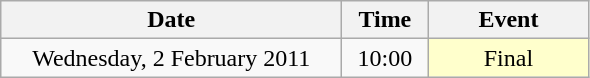<table class = "wikitable" style="text-align:center;">
<tr>
<th width=220>Date</th>
<th width=50>Time</th>
<th width=100>Event</th>
</tr>
<tr>
<td>Wednesday, 2 February 2011</td>
<td>10:00</td>
<td bgcolor=ffffcc>Final</td>
</tr>
</table>
